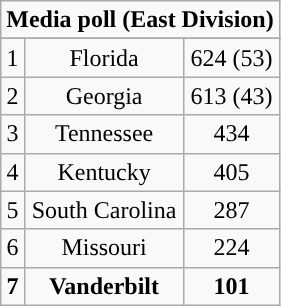<table class="wikitable" style="display: inline-table;">
<tr>
<td align="center" Colspan="3"><strong>Media poll (East Division)</strong></td>
</tr>
<tr align="center">
</tr>
<tr align="center">
<td>1</td>
<td>Florida</td>
<td>624 (53)</td>
</tr>
<tr align="center">
<td>2</td>
<td>Georgia</td>
<td>613 (43)</td>
</tr>
<tr align="center">
<td>3</td>
<td>Tennessee</td>
<td>434</td>
</tr>
<tr align="center">
<td>4</td>
<td>Kentucky</td>
<td>405</td>
</tr>
<tr align="center">
<td>5</td>
<td>South Carolina</td>
<td>287</td>
</tr>
<tr align="center">
<td>6</td>
<td>Missouri</td>
<td>224</td>
</tr>
<tr align="center">
<td><strong>7</strong></td>
<td><strong>Vanderbilt</strong></td>
<td><strong>101</strong></td>
</tr>
</table>
